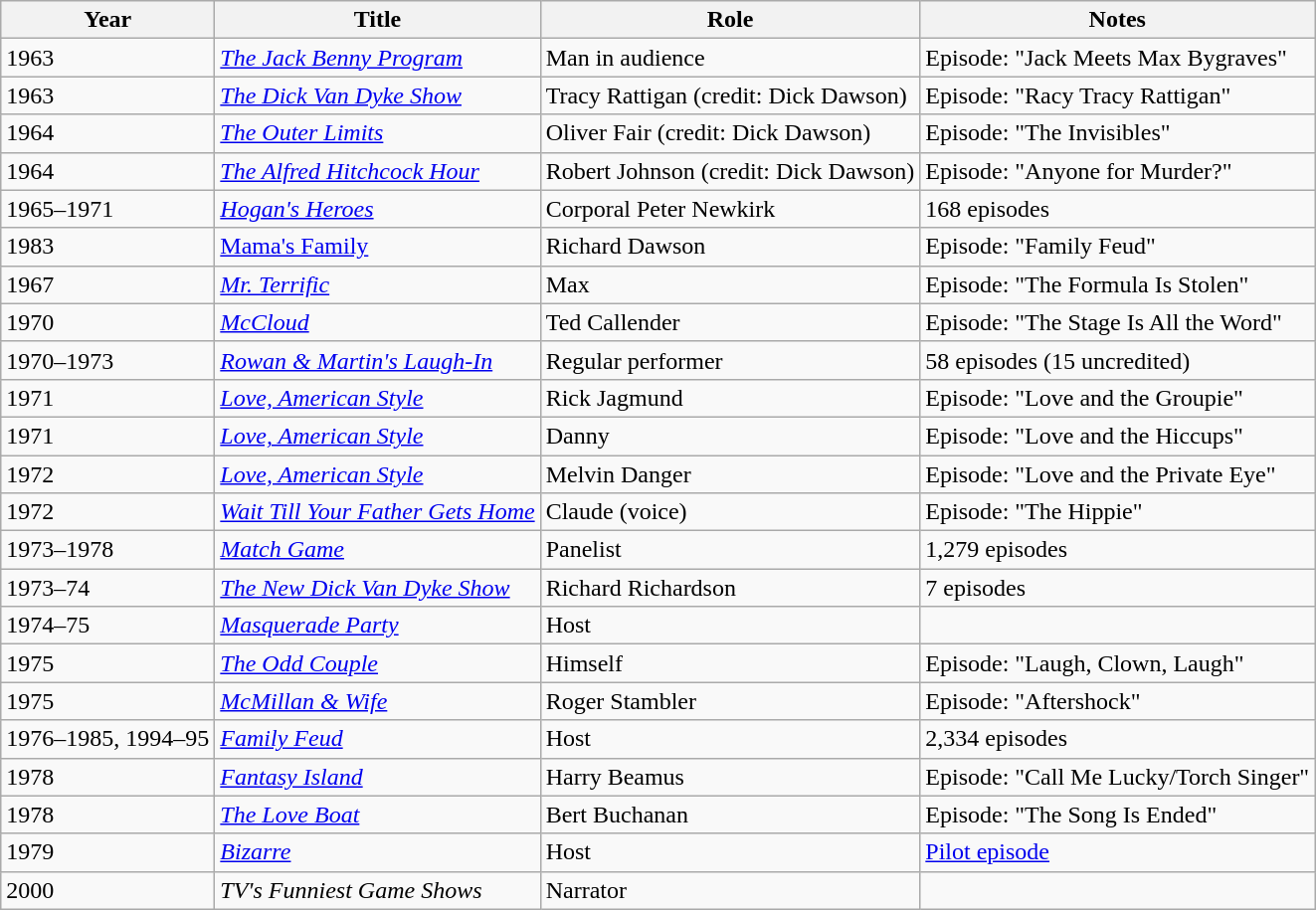<table class="wikitable">
<tr>
<th>Year</th>
<th>Title</th>
<th>Role</th>
<th>Notes</th>
</tr>
<tr>
<td>1963</td>
<td><em><a href='#'>The Jack Benny Program</a></em></td>
<td>Man in audience</td>
<td>Episode: "Jack Meets Max Bygraves"</td>
</tr>
<tr>
<td>1963</td>
<td><em><a href='#'>The Dick Van Dyke Show</a></em></td>
<td>Tracy Rattigan (credit: Dick Dawson)</td>
<td>Episode: "Racy Tracy Rattigan"</td>
</tr>
<tr>
<td>1964</td>
<td><em><a href='#'>The Outer Limits</a></em></td>
<td>Oliver Fair (credit: Dick Dawson)</td>
<td>Episode: "The Invisibles"</td>
</tr>
<tr>
<td>1964</td>
<td><em><a href='#'>The Alfred Hitchcock Hour</a></em></td>
<td>Robert Johnson (credit: Dick Dawson)</td>
<td>Episode: "Anyone for Murder?"</td>
</tr>
<tr>
<td>1965–1971</td>
<td><em><a href='#'>Hogan's Heroes</a></em></td>
<td>Corporal Peter Newkirk</td>
<td>168 episodes</td>
</tr>
<tr>
<td>1983</td>
<td><a href='#'>Mama's Family</a></td>
<td>Richard Dawson</td>
<td>Episode: "Family Feud"</td>
</tr>
<tr>
<td>1967</td>
<td><em><a href='#'>Mr. Terrific</a></em></td>
<td>Max</td>
<td>Episode: "The Formula Is Stolen"</td>
</tr>
<tr>
<td>1970</td>
<td><em><a href='#'>McCloud</a></em></td>
<td>Ted Callender</td>
<td>Episode: "The Stage Is All the Word"</td>
</tr>
<tr>
<td>1970–1973</td>
<td><em><a href='#'>Rowan & Martin's Laugh-In</a></em></td>
<td>Regular performer</td>
<td>58 episodes (15 uncredited)</td>
</tr>
<tr>
<td>1971</td>
<td><em><a href='#'>Love, American Style</a></em></td>
<td>Rick Jagmund</td>
<td>Episode: "Love and the Groupie"</td>
</tr>
<tr>
<td>1971</td>
<td><em><a href='#'>Love, American Style</a></em></td>
<td>Danny</td>
<td>Episode: "Love and the Hiccups"</td>
</tr>
<tr>
<td>1972</td>
<td><em><a href='#'>Love, American Style</a></em></td>
<td>Melvin Danger</td>
<td>Episode: "Love and the Private Eye"</td>
</tr>
<tr>
<td>1972</td>
<td><em><a href='#'>Wait Till Your Father Gets Home</a></em></td>
<td>Claude (voice)</td>
<td>Episode: "The Hippie"</td>
</tr>
<tr>
<td>1973–1978</td>
<td><em><a href='#'>Match Game</a></em></td>
<td>Panelist</td>
<td>1,279 episodes</td>
</tr>
<tr>
<td>1973–74</td>
<td><em><a href='#'>The New Dick Van Dyke Show</a></em></td>
<td>Richard Richardson</td>
<td>7 episodes</td>
</tr>
<tr>
<td>1974–75</td>
<td><em><a href='#'>Masquerade Party</a></em></td>
<td>Host</td>
<td></td>
</tr>
<tr>
<td>1975</td>
<td><em><a href='#'>The Odd Couple</a></em></td>
<td>Himself</td>
<td>Episode: "Laugh, Clown, Laugh"</td>
</tr>
<tr>
<td>1975</td>
<td><em><a href='#'>McMillan & Wife</a></em></td>
<td>Roger Stambler</td>
<td>Episode: "Aftershock"</td>
</tr>
<tr>
<td>1976–1985, 1994–95</td>
<td><em><a href='#'>Family Feud</a></em></td>
<td>Host</td>
<td>2,334 episodes</td>
</tr>
<tr>
<td>1978</td>
<td><em><a href='#'>Fantasy Island</a></em></td>
<td>Harry Beamus</td>
<td>Episode: "Call Me Lucky/Torch Singer"</td>
</tr>
<tr>
<td>1978</td>
<td><em><a href='#'>The Love Boat</a></em></td>
<td>Bert Buchanan</td>
<td>Episode: "The Song Is Ended"</td>
</tr>
<tr>
<td>1979</td>
<td><em><a href='#'>Bizarre</a></em></td>
<td>Host</td>
<td><a href='#'>Pilot episode</a></td>
</tr>
<tr>
<td>2000</td>
<td><em>TV's Funniest Game Shows</em></td>
<td>Narrator</td>
<td></td>
</tr>
</table>
